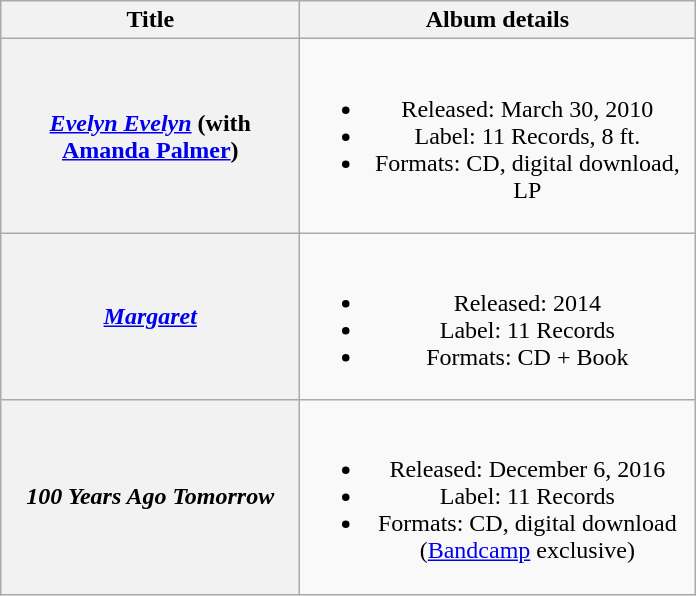<table class="wikitable plainrowheaders" style="text-align:center;" border="1">
<tr>
<th scope="col" rowspan="1" style="width:12em;">Title</th>
<th scope="col" rowspan="1" style="width:16em;">Album details</th>
</tr>
<tr>
<th scope="row"><em><a href='#'>Evelyn Evelyn</a></em> (with <a href='#'>Amanda Palmer</a>)</th>
<td><br><ul><li>Released: March 30, 2010</li><li>Label: 11 Records, 8 ft.</li><li>Formats: CD, digital download, LP</li></ul></td>
</tr>
<tr>
<th scope="row"><em><a href='#'>Margaret</a></em></th>
<td><br><ul><li>Released: 2014</li><li>Label: 11 Records</li><li>Formats: CD + Book</li></ul></td>
</tr>
<tr>
<th scope="row"><em>100 Years Ago Tomorrow</em></th>
<td><br><ul><li>Released: December 6, 2016</li><li>Label: 11 Records</li><li>Formats: CD, digital download (<a href='#'>Bandcamp</a> exclusive)</li></ul></td>
</tr>
</table>
